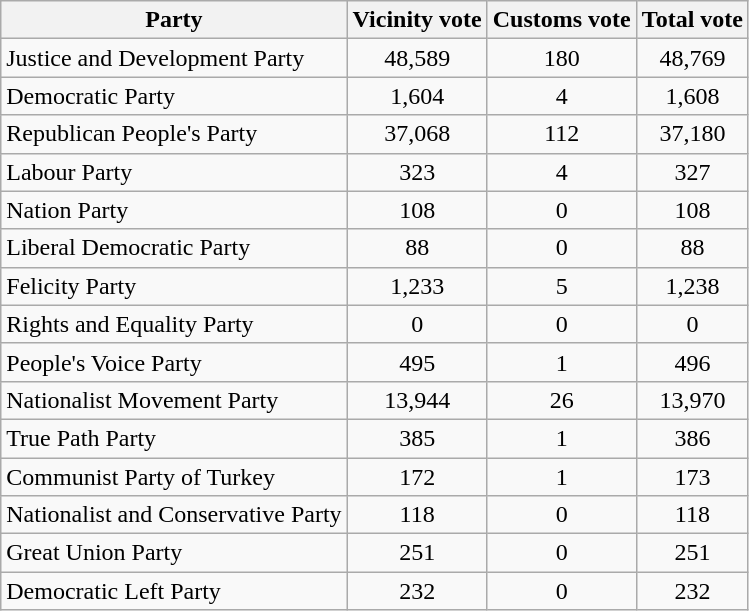<table class="wikitable sortable">
<tr>
<th style="text-align:center;">Party</th>
<th style="text-align:center;">Vicinity vote</th>
<th style="text-align:center;">Customs vote</th>
<th style="text-align:center;">Total vote</th>
</tr>
<tr>
<td>Justice and Development Party</td>
<td style="text-align:center;">48,589</td>
<td style="text-align:center;">180</td>
<td style="text-align:center;">48,769</td>
</tr>
<tr>
<td>Democratic Party</td>
<td style="text-align:center;">1,604</td>
<td style="text-align:center;">4</td>
<td style="text-align:center;">1,608</td>
</tr>
<tr>
<td>Republican People's Party</td>
<td style="text-align:center;">37,068</td>
<td style="text-align:center;">112</td>
<td style="text-align:center;">37,180</td>
</tr>
<tr>
<td>Labour Party</td>
<td style="text-align:center;">323</td>
<td style="text-align:center;">4</td>
<td style="text-align:center;">327</td>
</tr>
<tr>
<td>Nation Party</td>
<td style="text-align:center;">108</td>
<td style="text-align:center;">0</td>
<td style="text-align:center;">108</td>
</tr>
<tr>
<td>Liberal Democratic Party</td>
<td style="text-align:center;">88</td>
<td style="text-align:center;">0</td>
<td style="text-align:center;">88</td>
</tr>
<tr>
<td>Felicity Party</td>
<td style="text-align:center;">1,233</td>
<td style="text-align:center;">5</td>
<td style="text-align:center;">1,238</td>
</tr>
<tr>
<td>Rights and Equality Party</td>
<td style="text-align:center;">0</td>
<td style="text-align:center;">0</td>
<td style="text-align:center;">0</td>
</tr>
<tr>
<td>People's Voice Party</td>
<td style="text-align:center;">495</td>
<td style="text-align:center;">1</td>
<td style="text-align:center;">496</td>
</tr>
<tr>
<td>Nationalist Movement Party</td>
<td style="text-align:center;">13,944</td>
<td style="text-align:center;">26</td>
<td style="text-align:center;">13,970</td>
</tr>
<tr>
<td>True Path Party</td>
<td style="text-align:center;">385</td>
<td style="text-align:center;">1</td>
<td style="text-align:center;">386</td>
</tr>
<tr>
<td>Communist Party of Turkey</td>
<td style="text-align:center;">172</td>
<td style="text-align:center;">1</td>
<td style="text-align:center;">173</td>
</tr>
<tr>
<td>Nationalist and Conservative Party</td>
<td style="text-align:center;">118</td>
<td style="text-align:center;">0</td>
<td style="text-align:center;">118</td>
</tr>
<tr>
<td>Great Union Party</td>
<td style="text-align:center;">251</td>
<td style="text-align:center;">0</td>
<td style="text-align:center;">251</td>
</tr>
<tr>
<td>Democratic Left Party</td>
<td style="text-align:center;">232</td>
<td style="text-align:center;">0</td>
<td style="text-align:center;">232</td>
</tr>
</table>
